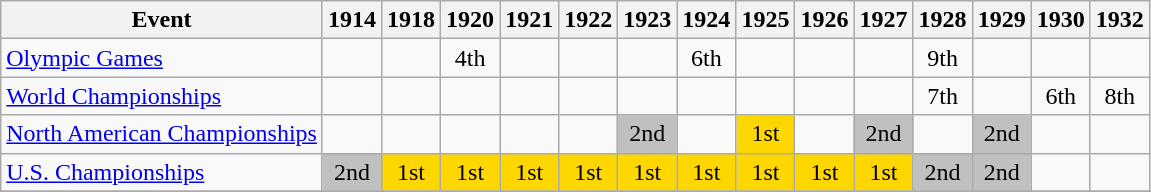<table class="wikitable">
<tr>
<th>Event</th>
<th>1914</th>
<th>1918</th>
<th>1920</th>
<th>1921</th>
<th>1922</th>
<th>1923</th>
<th>1924</th>
<th>1925</th>
<th>1926</th>
<th>1927</th>
<th>1928</th>
<th>1929</th>
<th>1930</th>
<th>1932</th>
</tr>
<tr>
<td><a href='#'>Olympic Games</a></td>
<td></td>
<td></td>
<td align="center">4th</td>
<td></td>
<td></td>
<td></td>
<td align="center">6th</td>
<td></td>
<td></td>
<td></td>
<td align="center">9th</td>
<td></td>
<td></td>
<td></td>
</tr>
<tr>
<td><a href='#'>World Championships</a></td>
<td></td>
<td></td>
<td></td>
<td></td>
<td></td>
<td></td>
<td></td>
<td></td>
<td></td>
<td></td>
<td align="center">7th</td>
<td></td>
<td align="center">6th</td>
<td align="center">8th</td>
</tr>
<tr>
<td><a href='#'>North American Championships</a></td>
<td></td>
<td></td>
<td></td>
<td></td>
<td></td>
<td align="center" bgcolor="silver">2nd</td>
<td></td>
<td align="center" bgcolor="gold">1st</td>
<td></td>
<td align="center" bgcolor="silver">2nd</td>
<td></td>
<td align="center" bgcolor="silver">2nd</td>
<td></td>
<td></td>
</tr>
<tr>
<td><a href='#'>U.S. Championships</a></td>
<td align="center" bgcolor="silver">2nd</td>
<td align="center" bgcolor="gold">1st</td>
<td align="center" bgcolor="gold">1st</td>
<td align="center" bgcolor="gold">1st</td>
<td align="center" bgcolor="gold">1st</td>
<td align="center" bgcolor="gold">1st</td>
<td align="center" bgcolor="gold">1st</td>
<td align="center" bgcolor="gold">1st</td>
<td align="center" bgcolor="gold">1st</td>
<td align="center" bgcolor="gold">1st</td>
<td align="center" bgcolor="silver">2nd</td>
<td align="center" bgcolor="silver">2nd</td>
<td></td>
<td></td>
</tr>
<tr>
</tr>
</table>
